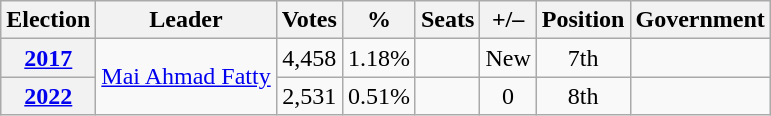<table class=wikitable style=text-align:center>
<tr>
<th>Election</th>
<th>Leader</th>
<th>Votes</th>
<th>%</th>
<th>Seats</th>
<th>+/–</th>
<th><strong>Position</strong></th>
<th><strong>Government</strong></th>
</tr>
<tr>
<th><a href='#'>2017</a></th>
<td rowspan=2><a href='#'>Mai Ahmad Fatty</a></td>
<td>4,458</td>
<td>1.18%</td>
<td></td>
<td>New</td>
<td> 7th</td>
<td></td>
</tr>
<tr>
<th><a href='#'>2022</a></th>
<td>2,531</td>
<td>0.51%</td>
<td></td>
<td> 0</td>
<td> 8th</td>
<td></td>
</tr>
</table>
